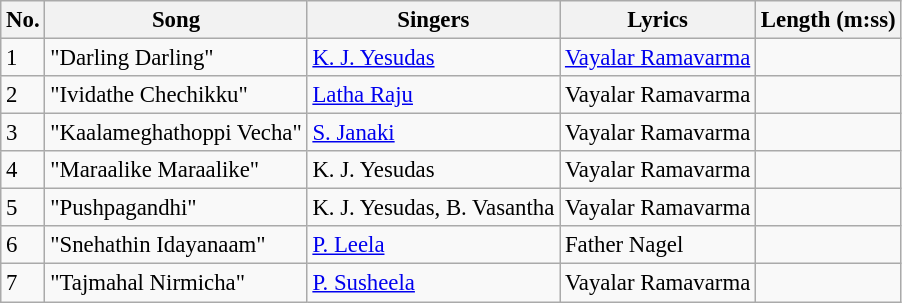<table class="wikitable" style="font-size:95%;">
<tr>
<th>No.</th>
<th>Song</th>
<th>Singers</th>
<th>Lyrics</th>
<th>Length (m:ss)</th>
</tr>
<tr>
<td>1</td>
<td>"Darling Darling"</td>
<td><a href='#'>K. J. Yesudas</a></td>
<td><a href='#'>Vayalar Ramavarma</a></td>
<td></td>
</tr>
<tr>
<td>2</td>
<td>"Ividathe Chechikku"</td>
<td><a href='#'>Latha Raju</a></td>
<td>Vayalar Ramavarma</td>
<td></td>
</tr>
<tr>
<td>3</td>
<td>"Kaalameghathoppi Vecha"</td>
<td><a href='#'>S. Janaki</a></td>
<td>Vayalar Ramavarma</td>
<td></td>
</tr>
<tr>
<td>4</td>
<td>"Maraalike Maraalike"</td>
<td>K. J. Yesudas</td>
<td>Vayalar Ramavarma</td>
<td></td>
</tr>
<tr>
<td>5</td>
<td>"Pushpagandhi"</td>
<td>K. J. Yesudas, B. Vasantha</td>
<td>Vayalar Ramavarma</td>
<td></td>
</tr>
<tr>
<td>6</td>
<td>"Snehathin Idayanaam"</td>
<td><a href='#'>P. Leela</a></td>
<td>Father Nagel</td>
<td></td>
</tr>
<tr>
<td>7</td>
<td>"Tajmahal Nirmicha"</td>
<td><a href='#'>P. Susheela</a></td>
<td>Vayalar Ramavarma</td>
<td></td>
</tr>
</table>
